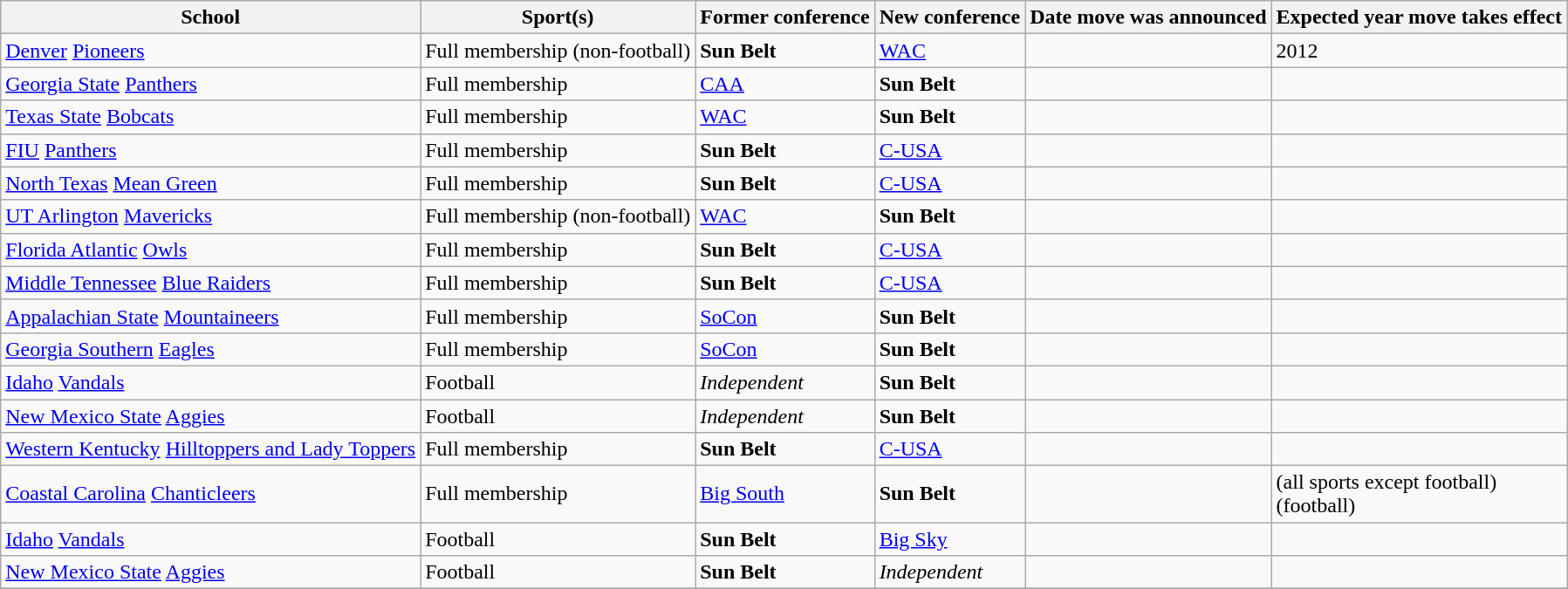<table class="wikitable sortable">
<tr>
<th>School</th>
<th>Sport(s)</th>
<th>Former conference</th>
<th>New conference</th>
<th>Date move was announced</th>
<th>Expected year move takes effect</th>
</tr>
<tr>
<td><a href='#'>Denver</a> <a href='#'>Pioneers</a></td>
<td>Full membership (non-football)</td>
<td><strong>Sun Belt</strong></td>
<td><a href='#'>WAC</a></td>
<td></td>
<td>2012</td>
</tr>
<tr>
<td><a href='#'>Georgia State</a> <a href='#'>Panthers</a></td>
<td>Full membership</td>
<td><a href='#'>CAA</a></td>
<td><strong>Sun Belt</strong></td>
<td></td>
<td></td>
</tr>
<tr>
<td><a href='#'>Texas State</a> <a href='#'>Bobcats</a></td>
<td>Full membership</td>
<td><a href='#'>WAC</a></td>
<td><strong>Sun Belt</strong></td>
<td></td>
<td></td>
</tr>
<tr>
<td><a href='#'>FIU</a> <a href='#'>Panthers</a></td>
<td>Full membership</td>
<td><strong>Sun Belt</strong></td>
<td><a href='#'>C-USA</a></td>
<td></td>
<td></td>
</tr>
<tr>
<td><a href='#'>North Texas</a> <a href='#'>Mean Green</a></td>
<td>Full membership</td>
<td><strong>Sun Belt</strong></td>
<td><a href='#'>C-USA</a></td>
<td></td>
<td></td>
</tr>
<tr>
<td><a href='#'>UT Arlington</a> <a href='#'>Mavericks</a></td>
<td>Full membership (non-football)</td>
<td><a href='#'>WAC</a></td>
<td><strong>Sun Belt</strong></td>
<td></td>
<td></td>
</tr>
<tr>
<td><a href='#'>Florida Atlantic</a> <a href='#'>Owls</a></td>
<td>Full membership</td>
<td><strong>Sun Belt</strong></td>
<td><a href='#'>C-USA</a></td>
<td></td>
<td></td>
</tr>
<tr>
<td><a href='#'>Middle Tennessee</a> <a href='#'>Blue Raiders</a></td>
<td>Full membership</td>
<td><strong>Sun Belt</strong></td>
<td><a href='#'>C-USA</a></td>
<td></td>
<td></td>
</tr>
<tr>
<td><a href='#'>Appalachian State</a> <a href='#'>Mountaineers</a></td>
<td>Full membership</td>
<td><a href='#'>SoCon</a></td>
<td><strong>Sun Belt</strong></td>
<td></td>
<td></td>
</tr>
<tr>
<td><a href='#'>Georgia Southern</a> <a href='#'>Eagles</a></td>
<td>Full membership</td>
<td><a href='#'>SoCon</a></td>
<td><strong>Sun Belt</strong></td>
<td></td>
<td></td>
</tr>
<tr>
<td><a href='#'>Idaho</a> <a href='#'>Vandals</a></td>
<td>Football</td>
<td><em>Independent</em></td>
<td><strong>Sun Belt</strong></td>
<td></td>
<td></td>
</tr>
<tr>
<td><a href='#'>New Mexico State</a> <a href='#'>Aggies</a></td>
<td>Football</td>
<td><em>Independent</em></td>
<td><strong>Sun Belt</strong></td>
<td></td>
<td></td>
</tr>
<tr>
<td><a href='#'>Western Kentucky</a> <a href='#'>Hilltoppers and Lady Toppers</a></td>
<td>Full membership</td>
<td><strong>Sun Belt</strong></td>
<td><a href='#'>C-USA</a></td>
<td></td>
<td></td>
</tr>
<tr>
<td><a href='#'>Coastal Carolina</a> <a href='#'>Chanticleers</a></td>
<td>Full membership</td>
<td><a href='#'>Big South</a></td>
<td><strong>Sun Belt</strong></td>
<td></td>
<td> (all sports except football) <br>  (football)</td>
</tr>
<tr>
<td><a href='#'>Idaho</a> <a href='#'>Vandals</a></td>
<td>Football</td>
<td><strong>Sun Belt</strong></td>
<td><a href='#'>Big Sky</a></td>
<td></td>
<td></td>
</tr>
<tr>
<td><a href='#'>New Mexico State</a> <a href='#'>Aggies</a></td>
<td>Football</td>
<td><strong>Sun Belt</strong></td>
<td><em>Independent</em></td>
<td></td>
<td></td>
</tr>
<tr>
</tr>
</table>
